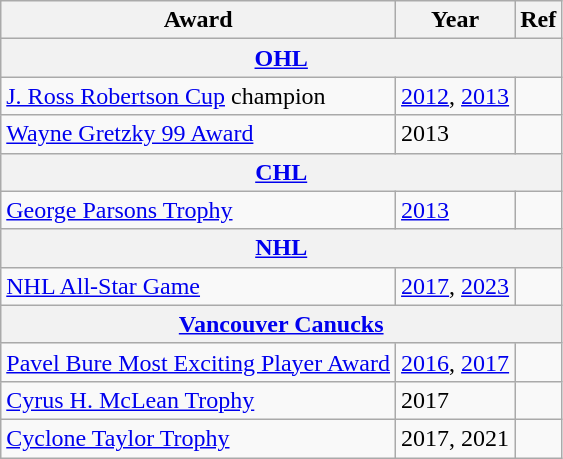<table class="wikitable">
<tr>
<th>Award</th>
<th>Year</th>
<th>Ref</th>
</tr>
<tr>
<th colspan="3"><a href='#'>OHL</a></th>
</tr>
<tr>
<td><a href='#'>J. Ross Robertson Cup</a> champion</td>
<td><a href='#'>2012</a>, <a href='#'>2013</a></td>
<td></td>
</tr>
<tr>
<td><a href='#'>Wayne Gretzky 99 Award</a></td>
<td>2013</td>
<td></td>
</tr>
<tr>
<th colspan="3"><a href='#'>CHL</a></th>
</tr>
<tr>
<td><a href='#'>George Parsons Trophy</a></td>
<td><a href='#'>2013</a></td>
<td></td>
</tr>
<tr>
<th colspan="3"><a href='#'>NHL</a></th>
</tr>
<tr>
<td><a href='#'>NHL All-Star Game</a></td>
<td><a href='#'>2017</a>, <a href='#'>2023</a></td>
<td></td>
</tr>
<tr>
<th colspan="3"><a href='#'>Vancouver Canucks</a></th>
</tr>
<tr>
<td><a href='#'>Pavel Bure Most Exciting Player Award</a></td>
<td><a href='#'>2016</a>, <a href='#'>2017</a></td>
<td></td>
</tr>
<tr>
<td><a href='#'>Cyrus H. McLean Trophy</a></td>
<td>2017</td>
<td></td>
</tr>
<tr>
<td><a href='#'>Cyclone Taylor Trophy</a></td>
<td>2017, 2021</td>
<td></td>
</tr>
</table>
